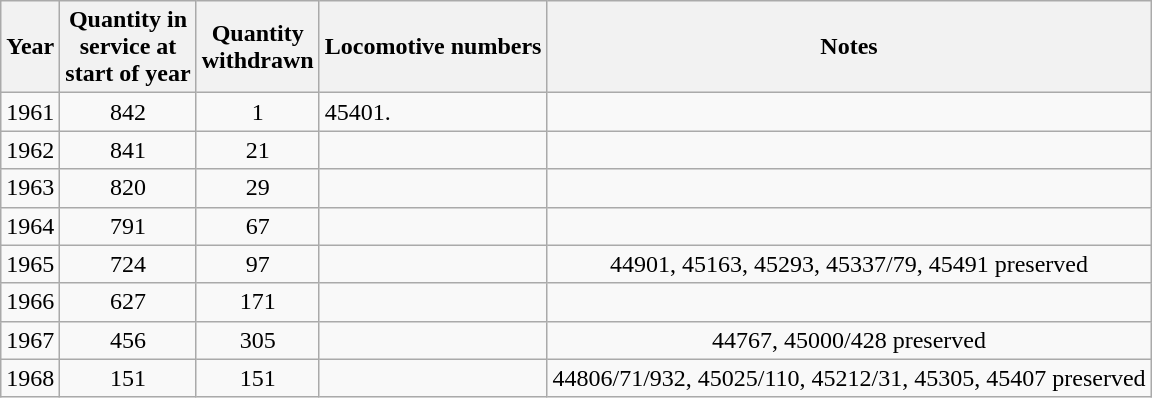<table class="wikitable" style=text-align:center>
<tr>
<th>Year</th>
<th>Quantity in<br>service at<br>start of year</th>
<th>Quantity<br>withdrawn</th>
<th>Locomotive numbers</th>
<th>Notes</th>
</tr>
<tr>
<td>1961</td>
<td>842</td>
<td>1</td>
<td align=left>45401.</td>
<td></td>
</tr>
<tr>
<td>1962</td>
<td>841</td>
<td>21</td>
<td align=left></td>
<td></td>
</tr>
<tr>
<td>1963</td>
<td>820</td>
<td>29</td>
<td align=left></td>
<td></td>
</tr>
<tr>
<td>1964</td>
<td>791</td>
<td>67</td>
<td align=left></td>
<td></td>
</tr>
<tr>
<td>1965</td>
<td>724</td>
<td>97</td>
<td align=left></td>
<td>44901, 45163, 45293, 45337/79, 45491 preserved</td>
</tr>
<tr>
<td>1966</td>
<td>627</td>
<td>171</td>
<td align=left></td>
<td></td>
</tr>
<tr>
<td>1967</td>
<td>456</td>
<td>305</td>
<td align=left></td>
<td>44767, 45000/428 preserved</td>
</tr>
<tr>
<td>1968</td>
<td>151</td>
<td>151</td>
<td align=left></td>
<td>44806/71/932, 45025/110, 45212/31, 45305, 45407 preserved</td>
</tr>
</table>
